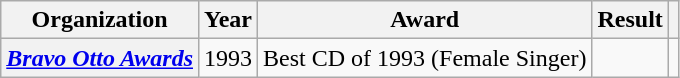<table class="wikitable unsortable plainrowheaders" style="border:none; margin:0;">
<tr>
<th scope="col">Organization</th>
<th scope="col">Year</th>
<th scope="col">Award</th>
<th scope="col">Result</th>
<th scope="col" class="unsortable"></th>
</tr>
<tr>
<th><em><a href='#'>Bravo Otto Awards</a></em></th>
<td>1993</td>
<td>Best CD of 1993 (Female Singer)</td>
<td></td>
<td></td>
</tr>
</table>
